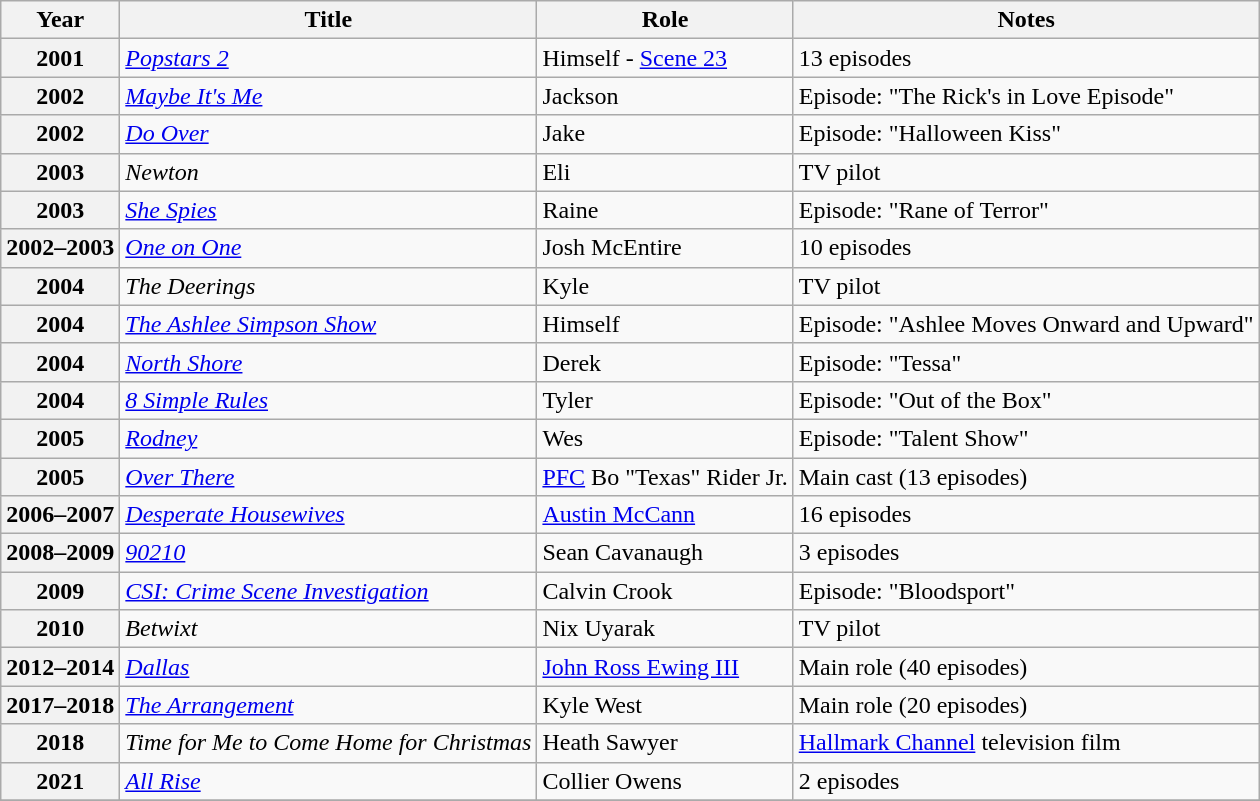<table class="wikitable plainrowheaders sortable">
<tr>
<th scope="col">Year</th>
<th scope="col">Title</th>
<th scope="col">Role</th>
<th scope="col" class="unsortable">Notes</th>
</tr>
<tr>
<th scope="row">2001</th>
<td><em><a href='#'>Popstars 2</a></em></td>
<td>Himself - <a href='#'>Scene 23</a></td>
<td>13 episodes</td>
</tr>
<tr>
<th scope="row">2002</th>
<td><em><a href='#'>Maybe It's Me</a></em></td>
<td>Jackson</td>
<td>Episode: "The Rick's in Love Episode"</td>
</tr>
<tr>
<th scope="row">2002</th>
<td><em><a href='#'>Do Over</a></em></td>
<td>Jake</td>
<td>Episode: "Halloween Kiss"</td>
</tr>
<tr>
<th scope="row">2003</th>
<td><em>Newton</em></td>
<td>Eli</td>
<td>TV pilot</td>
</tr>
<tr>
<th scope="row">2003</th>
<td><em><a href='#'>She Spies</a></em></td>
<td>Raine</td>
<td>Episode: "Rane of Terror"</td>
</tr>
<tr>
<th scope="row">2002–2003</th>
<td><em><a href='#'>One on One</a></em></td>
<td>Josh McEntire</td>
<td>10 episodes</td>
</tr>
<tr>
<th scope="row">2004</th>
<td><em>The Deerings</em></td>
<td>Kyle</td>
<td>TV pilot</td>
</tr>
<tr>
<th scope="row">2004</th>
<td><em><a href='#'>The Ashlee Simpson Show</a></em></td>
<td>Himself</td>
<td>Episode: "Ashlee Moves Onward and Upward"</td>
</tr>
<tr>
<th scope="row">2004</th>
<td><em><a href='#'>North Shore</a></em></td>
<td>Derek</td>
<td>Episode: "Tessa"</td>
</tr>
<tr>
<th scope="row">2004</th>
<td><em><a href='#'>8 Simple Rules</a></em></td>
<td>Tyler</td>
<td>Episode: "Out of the Box"</td>
</tr>
<tr>
<th scope="row">2005</th>
<td><em><a href='#'>Rodney</a></em></td>
<td>Wes</td>
<td>Episode: "Talent Show"</td>
</tr>
<tr>
<th scope="row">2005</th>
<td><em><a href='#'>Over There</a></em></td>
<td><a href='#'>PFC</a> Bo "Texas" Rider Jr.</td>
<td>Main cast (13 episodes)</td>
</tr>
<tr>
<th scope="row">2006–2007</th>
<td><em><a href='#'>Desperate Housewives</a></em></td>
<td><a href='#'>Austin McCann</a></td>
<td>16 episodes</td>
</tr>
<tr>
<th scope="row">2008–2009</th>
<td><em><a href='#'>90210</a></em></td>
<td>Sean Cavanaugh</td>
<td>3 episodes</td>
</tr>
<tr>
<th scope="row">2009</th>
<td><em><a href='#'>CSI: Crime Scene Investigation</a></em></td>
<td>Calvin Crook</td>
<td>Episode: "Bloodsport"</td>
</tr>
<tr>
<th scope="row">2010</th>
<td><em>Betwixt</em></td>
<td>Nix Uyarak</td>
<td>TV pilot</td>
</tr>
<tr>
<th scope="row">2012–2014</th>
<td><em><a href='#'>Dallas</a></em></td>
<td><a href='#'>John Ross Ewing III</a></td>
<td>Main role (40 episodes)</td>
</tr>
<tr>
<th scope="row">2017–2018</th>
<td><em><a href='#'>The Arrangement</a></em></td>
<td>Kyle West</td>
<td>Main role (20 episodes)</td>
</tr>
<tr>
<th scope="row">2018</th>
<td><em>Time for Me to Come Home for Christmas</em></td>
<td>Heath Sawyer</td>
<td><a href='#'>Hallmark Channel</a> television film</td>
</tr>
<tr>
<th scope="row">2021</th>
<td><em><a href='#'>All Rise</a></em></td>
<td>Collier Owens</td>
<td>2 episodes</td>
</tr>
<tr>
</tr>
</table>
